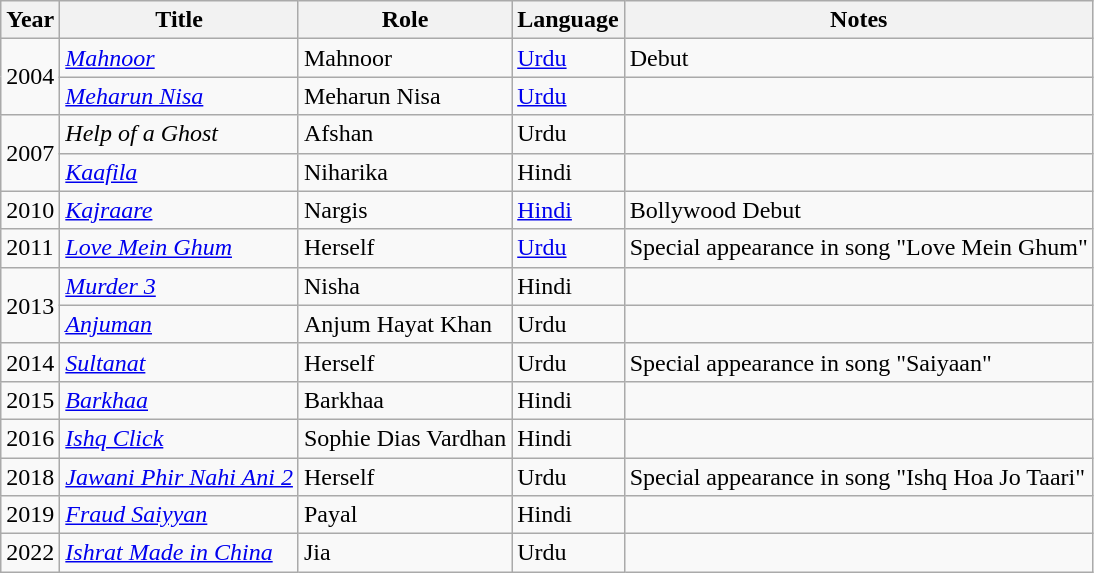<table class="wikitable">
<tr>
<th>Year</th>
<th>Title</th>
<th>Role</th>
<th>Language</th>
<th>Notes</th>
</tr>
<tr>
<td rowspan="2">2004</td>
<td><em><a href='#'>Mahnoor</a></em></td>
<td>Mahnoor</td>
<td><a href='#'>Urdu</a></td>
<td>Debut</td>
</tr>
<tr>
<td><em><a href='#'>Meharun Nisa</a></em></td>
<td>Meharun Nisa</td>
<td><a href='#'>Urdu</a></td>
<td></td>
</tr>
<tr>
<td rowspan="2">2007</td>
<td><em>Help of a Ghost</em></td>
<td>Afshan</td>
<td>Urdu</td>
<td></td>
</tr>
<tr>
<td><em><a href='#'>Kaafila</a></em></td>
<td>Niharika</td>
<td>Hindi</td>
<td></td>
</tr>
<tr>
<td>2010</td>
<td><em><a href='#'>Kajraare</a></em></td>
<td>Nargis</td>
<td><a href='#'>Hindi</a></td>
<td>Bollywood Debut</td>
</tr>
<tr>
<td>2011</td>
<td><em><a href='#'>Love Mein Ghum</a></em></td>
<td>Herself</td>
<td><a href='#'>Urdu</a></td>
<td>Special appearance in song "Love Mein Ghum"</td>
</tr>
<tr>
<td rowspan="2">2013</td>
<td><em><a href='#'>Murder 3</a></em></td>
<td>Nisha</td>
<td>Hindi</td>
<td></td>
</tr>
<tr>
<td><em><a href='#'>Anjuman</a></em></td>
<td>Anjum Hayat Khan</td>
<td>Urdu</td>
<td></td>
</tr>
<tr>
<td>2014</td>
<td><em><a href='#'>Sultanat</a></em></td>
<td>Herself</td>
<td>Urdu</td>
<td>Special appearance in song "Saiyaan"</td>
</tr>
<tr>
<td>2015</td>
<td><em><a href='#'>Barkhaa</a></em></td>
<td>Barkhaa</td>
<td>Hindi</td>
<td></td>
</tr>
<tr>
<td>2016</td>
<td><em><a href='#'>Ishq Click</a></em></td>
<td>Sophie Dias Vardhan</td>
<td>Hindi</td>
<td></td>
</tr>
<tr>
<td>2018</td>
<td><em><a href='#'>Jawani Phir Nahi Ani 2</a></em></td>
<td>Herself</td>
<td>Urdu</td>
<td>Special appearance in song "Ishq Hoa Jo Taari"</td>
</tr>
<tr>
<td>2019</td>
<td><em><a href='#'>Fraud Saiyyan</a></em></td>
<td>Payal</td>
<td>Hindi</td>
<td></td>
</tr>
<tr>
<td>2022</td>
<td><em><a href='#'>Ishrat Made in China</a></em></td>
<td>Jia</td>
<td>Urdu</td>
<td></td>
</tr>
</table>
